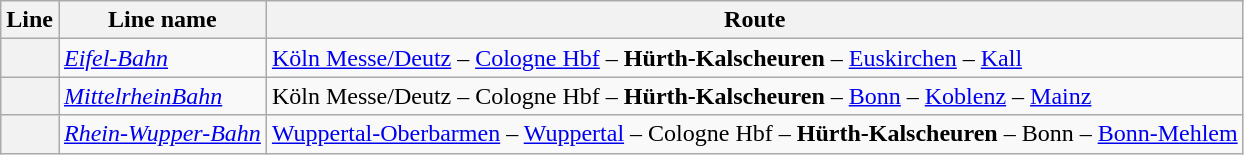<table class="wikitable">
<tr class="hintergrundfarbe6">
<th>Line</th>
<th>Line name</th>
<th>Route</th>
</tr>
<tr>
<th></th>
<td><em><a href='#'>Eifel-Bahn</a></em></td>
<td><a href='#'>Köln Messe/Deutz</a> – <a href='#'>Cologne Hbf</a> – <strong>Hürth-Kalscheuren</strong> – <a href='#'>Euskirchen</a> – <a href='#'>Kall</a></td>
</tr>
<tr>
<th></th>
<td><em><a href='#'>MittelrheinBahn</a></em></td>
<td>Köln Messe/Deutz – Cologne Hbf – <strong>Hürth-Kalscheuren</strong> – <a href='#'>Bonn</a> – <a href='#'>Koblenz</a> – <a href='#'>Mainz</a></td>
</tr>
<tr>
<th></th>
<td><em><a href='#'>Rhein-Wupper-Bahn</a></em></td>
<td><a href='#'>Wuppertal-Oberbarmen</a> – <a href='#'>Wuppertal</a> – Cologne Hbf  – <strong>Hürth-Kalscheuren</strong> – Bonn – <a href='#'>Bonn-Mehlem</a></td>
</tr>
</table>
